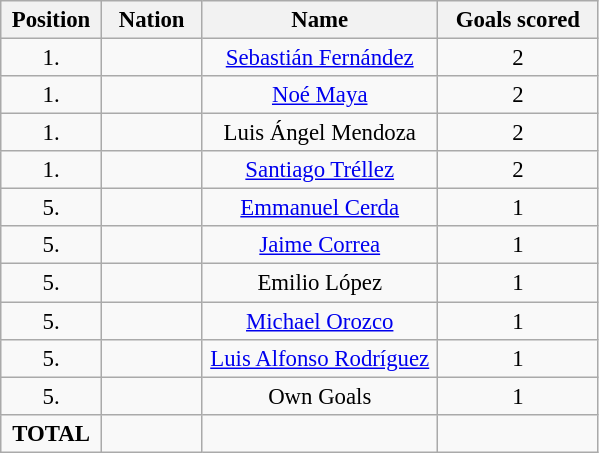<table class="wikitable" style="font-size: 95%; text-align: center;">
<tr>
<th width=60>Position</th>
<th width=60>Nation</th>
<th width=150>Name</th>
<th width=100>Goals scored</th>
</tr>
<tr>
<td>1.</td>
<td></td>
<td><a href='#'>Sebastián Fernández</a></td>
<td>2</td>
</tr>
<tr>
<td>1.</td>
<td></td>
<td><a href='#'>Noé Maya</a></td>
<td>2</td>
</tr>
<tr>
<td>1.</td>
<td></td>
<td>Luis Ángel Mendoza</td>
<td>2</td>
</tr>
<tr>
<td>1.</td>
<td></td>
<td><a href='#'>Santiago Tréllez</a></td>
<td>2</td>
</tr>
<tr>
<td>5.</td>
<td></td>
<td><a href='#'>Emmanuel Cerda</a></td>
<td>1</td>
</tr>
<tr>
<td>5.</td>
<td></td>
<td><a href='#'>Jaime Correa</a></td>
<td>1</td>
</tr>
<tr>
<td>5.</td>
<td></td>
<td>Emilio López</td>
<td>1</td>
</tr>
<tr>
<td>5.</td>
<td></td>
<td><a href='#'>Michael Orozco</a></td>
<td>1</td>
</tr>
<tr>
<td>5.</td>
<td></td>
<td><a href='#'>Luis Alfonso Rodríguez</a></td>
<td>1</td>
</tr>
<tr>
<td>5.</td>
<td></td>
<td>Own Goals</td>
<td>1</td>
</tr>
<tr>
<td><strong>TOTAL</strong></td>
<td></td>
<td></td>
<td></td>
</tr>
</table>
